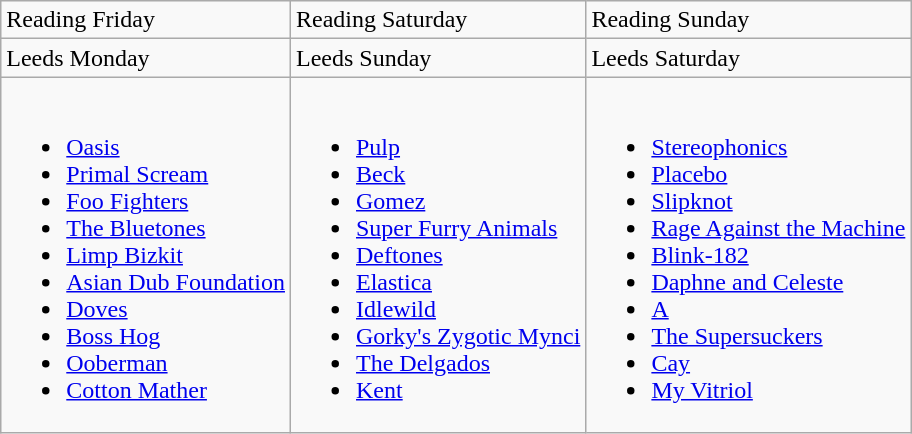<table class="wikitable">
<tr>
<td>Reading Friday</td>
<td>Reading Saturday</td>
<td>Reading Sunday</td>
</tr>
<tr>
<td>Leeds Monday</td>
<td>Leeds Sunday</td>
<td>Leeds Saturday</td>
</tr>
<tr>
<td><br><ul><li><a href='#'>Oasis</a></li><li><a href='#'>Primal Scream</a></li><li><a href='#'>Foo Fighters</a></li><li><a href='#'>The Bluetones</a></li><li><a href='#'>Limp Bizkit</a></li><li><a href='#'>Asian Dub Foundation</a></li><li><a href='#'>Doves</a></li><li><a href='#'>Boss Hog</a></li><li><a href='#'>Ooberman</a></li><li><a href='#'>Cotton Mather</a></li></ul></td>
<td><br><ul><li><a href='#'>Pulp</a></li><li><a href='#'>Beck</a></li><li><a href='#'>Gomez</a></li><li><a href='#'>Super Furry Animals</a></li><li><a href='#'>Deftones</a></li><li><a href='#'>Elastica</a></li><li><a href='#'>Idlewild</a></li><li><a href='#'>Gorky's Zygotic Mynci</a></li><li><a href='#'>The Delgados</a></li><li><a href='#'>Kent</a></li></ul></td>
<td><br><ul><li><a href='#'>Stereophonics</a></li><li><a href='#'>Placebo</a></li><li><a href='#'>Slipknot</a></li><li><a href='#'>Rage Against the Machine</a></li><li><a href='#'>Blink-182</a></li><li><a href='#'>Daphne and Celeste</a></li><li><a href='#'>A</a></li><li><a href='#'>The Supersuckers</a></li><li><a href='#'>Cay</a></li><li><a href='#'>My Vitriol</a></li></ul></td>
</tr>
</table>
